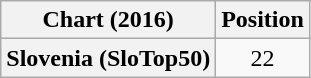<table class="wikitable plainrowheaders" style="text-align:center">
<tr>
<th scope="col">Chart (2016)</th>
<th scope="col">Position</th>
</tr>
<tr>
<th scope="row">Slovenia (SloTop50)</th>
<td>22</td>
</tr>
</table>
